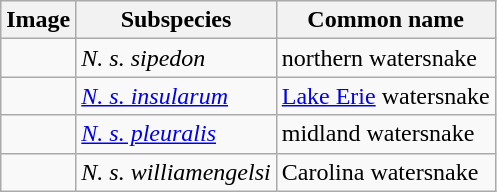<table class="wikitable">
<tr>
<th>Image</th>
<th>Subspecies</th>
<th>Common name</th>
</tr>
<tr>
<td></td>
<td><em>N. s. sipedon</em><br></td>
<td>northern watersnake</td>
</tr>
<tr>
<td></td>
<td><em><a href='#'>N. s. insularum</a></em><br></td>
<td><a href='#'>Lake Erie</a> watersnake</td>
</tr>
<tr>
<td></td>
<td><em><a href='#'>N. s. pleuralis</a></em><br></td>
<td>midland watersnake</td>
</tr>
<tr>
<td></td>
<td><em>N. s. williamengelsi</em><br></td>
<td>Carolina watersnake</td>
</tr>
</table>
